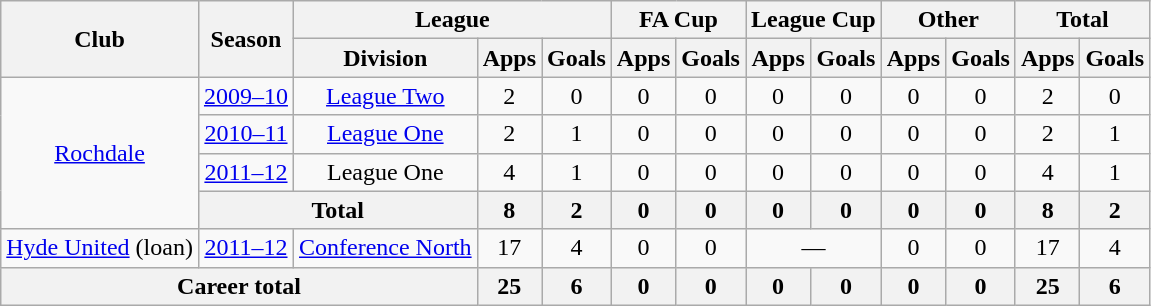<table class="wikitable" style="text-align:center">
<tr>
<th rowspan="2">Club</th>
<th rowspan="2">Season</th>
<th colspan="3">League</th>
<th colspan="2">FA Cup</th>
<th colspan="2">League Cup</th>
<th colspan="2">Other</th>
<th colspan="2">Total</th>
</tr>
<tr>
<th>Division</th>
<th>Apps</th>
<th>Goals</th>
<th>Apps</th>
<th>Goals</th>
<th>Apps</th>
<th>Goals</th>
<th>Apps</th>
<th>Goals</th>
<th>Apps</th>
<th>Goals</th>
</tr>
<tr>
<td rowspan="4"><a href='#'>Rochdale</a></td>
<td><a href='#'>2009–10</a></td>
<td><a href='#'>League Two</a></td>
<td>2</td>
<td>0</td>
<td>0</td>
<td>0</td>
<td>0</td>
<td>0</td>
<td>0</td>
<td>0</td>
<td>2</td>
<td>0</td>
</tr>
<tr>
<td><a href='#'>2010–11</a></td>
<td><a href='#'>League One</a></td>
<td>2</td>
<td>1</td>
<td>0</td>
<td>0</td>
<td>0</td>
<td>0</td>
<td>0</td>
<td>0</td>
<td>2</td>
<td>1</td>
</tr>
<tr>
<td><a href='#'>2011–12</a></td>
<td>League One</td>
<td>4</td>
<td>1</td>
<td>0</td>
<td>0</td>
<td>0</td>
<td>0</td>
<td>0</td>
<td>0</td>
<td>4</td>
<td>1</td>
</tr>
<tr>
<th colspan="2">Total</th>
<th>8</th>
<th>2</th>
<th>0</th>
<th>0</th>
<th>0</th>
<th>0</th>
<th>0</th>
<th>0</th>
<th>8</th>
<th>2</th>
</tr>
<tr>
<td><a href='#'>Hyde United</a> (loan)</td>
<td><a href='#'>2011–12</a></td>
<td><a href='#'>Conference North</a></td>
<td>17</td>
<td>4</td>
<td>0</td>
<td>0</td>
<td colspan="2">—</td>
<td>0</td>
<td>0</td>
<td>17</td>
<td>4</td>
</tr>
<tr>
<th colspan="3">Career total</th>
<th>25</th>
<th>6</th>
<th>0</th>
<th>0</th>
<th>0</th>
<th>0</th>
<th>0</th>
<th>0</th>
<th>25</th>
<th>6</th>
</tr>
</table>
